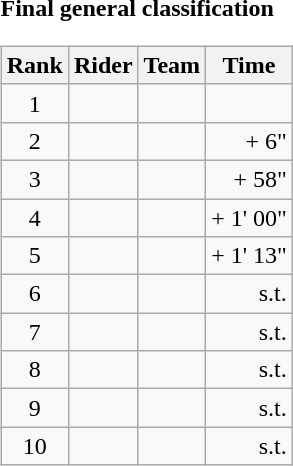<table>
<tr>
<td><strong>Final general classification</strong><br><table class="wikitable">
<tr>
<th scope="col">Rank</th>
<th scope="col">Rider</th>
<th scope="col">Team</th>
<th scope="col">Time</th>
</tr>
<tr>
<td style="text-align:center;">1</td>
<td></td>
<td></td>
<td style="text-align:right;"></td>
</tr>
<tr>
<td style="text-align:center;">2</td>
<td></td>
<td></td>
<td style="text-align:right;">+ 6"</td>
</tr>
<tr>
<td style="text-align:center;">3</td>
<td></td>
<td></td>
<td style="text-align:right;">+ 58"</td>
</tr>
<tr>
<td style="text-align:center;">4</td>
<td></td>
<td></td>
<td style="text-align:right;">+ 1' 00"</td>
</tr>
<tr>
<td style="text-align:center;">5</td>
<td></td>
<td></td>
<td style="text-align:right;">+ 1' 13"</td>
</tr>
<tr>
<td style="text-align:center;">6</td>
<td></td>
<td></td>
<td style="text-align:right;">s.t.</td>
</tr>
<tr>
<td style="text-align:center;">7</td>
<td></td>
<td></td>
<td style="text-align:right;">s.t.</td>
</tr>
<tr>
<td style="text-align:center;">8</td>
<td></td>
<td></td>
<td style="text-align:right;">s.t.</td>
</tr>
<tr>
<td style="text-align:center;">9</td>
<td></td>
<td></td>
<td style="text-align:right;">s.t.</td>
</tr>
<tr>
<td style="text-align:center;">10</td>
<td></td>
<td></td>
<td style="text-align:right;">s.t.</td>
</tr>
</table>
</td>
</tr>
</table>
